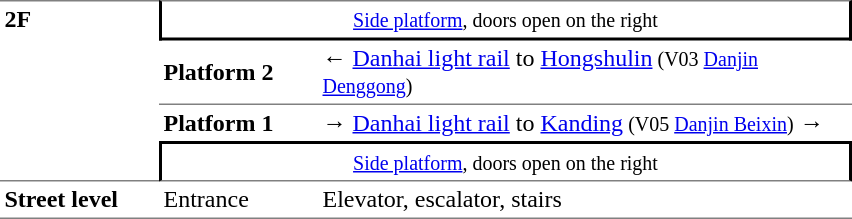<table cellspacing=0 cellpadding=3>
<tr>
<td style="border-top:solid 1px gray;border-bottom:solid 1px gray;" width=100 rowspan=4 valign=top><strong>2F</strong></td>
<td style="border-right:solid 2px black;border-left:solid 2px black;border-bottom:solid 2px black;border-top:solid 1px gray" colspan=2 align=center><small><a href='#'>Side platform</a>, doors open on the right</small></td>
</tr>
<tr>
<td style="border-bottom:solid 1px gray;" width=100><strong>Platform 2</strong></td>
<td style="border-bottom:solid 1px gray;" width=350>←  <a href='#'>Danhai light rail</a> to <a href='#'>Hongshulin</a><small> (V03 <a href='#'>Danjin Denggong</a>)</small></td>
</tr>
<tr>
<td><strong>Platform 1</strong></td>
<td><span>→</span>  <a href='#'>Danhai light rail</a> to <a href='#'>Kanding</a><small> (V05 <a href='#'>Danjin Beixin</a>)</small> →</td>
</tr>
<tr>
<td style="border-top:solid 2px black;border-right:solid 2px black;border-left:solid 2px black;border-bottom:solid 1px gray;" colspan=2 align=center><small><a href='#'>Side platform</a>, doors open on the right</small></td>
</tr>
<tr>
<td style="border-bottom:solid 1px gray;" valign=top><strong>Street level</strong></td>
<td style="border-bottom:solid 1px gray;" valign=top>Entrance</td>
<td style="border-bottom:solid 1px gray;" valign=top>Elevator, escalator, stairs</td>
</tr>
</table>
